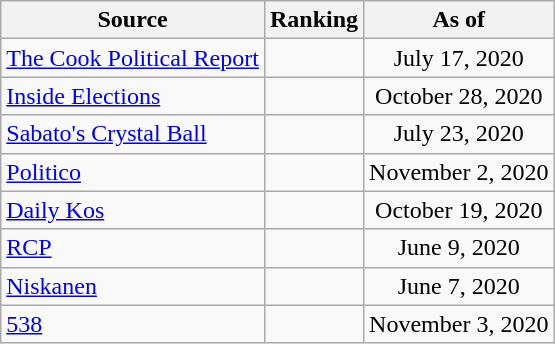<table class="wikitable" style="text-align:center">
<tr>
<th>Source</th>
<th>Ranking</th>
<th>As of</th>
</tr>
<tr>
<td align=left><a href='#'>The Cook Political Report</a></td>
<td></td>
<td>July 17, 2020</td>
</tr>
<tr>
<td align=left><a href='#'>Inside Elections</a></td>
<td></td>
<td>October 28, 2020</td>
</tr>
<tr>
<td align=left><a href='#'>Sabato's Crystal Ball</a></td>
<td></td>
<td>July 23, 2020</td>
</tr>
<tr>
<td align="left"><a href='#'>Politico</a></td>
<td></td>
<td>November 2, 2020</td>
</tr>
<tr>
<td align="left"><a href='#'>Daily Kos</a></td>
<td></td>
<td>October 19, 2020</td>
</tr>
<tr>
<td align="left"><a href='#'>RCP</a></td>
<td></td>
<td>June 9, 2020</td>
</tr>
<tr>
<td align="left"><a href='#'>Niskanen</a></td>
<td></td>
<td>June 7, 2020</td>
</tr>
<tr>
<td align="left"><a href='#'>538</a></td>
<td></td>
<td>November 3, 2020</td>
</tr>
</table>
